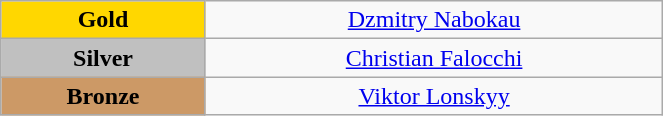<table class="wikitable" style="text-align:center; " width="35%">
<tr>
<td bgcolor="gold"><strong>Gold</strong></td>
<td><a href='#'>Dzmitry Nabokau</a><br>  <small><em></em></small></td>
</tr>
<tr>
<td bgcolor="silver"><strong>Silver</strong></td>
<td><a href='#'>Christian Falocchi</a><br>  <small><em></em></small></td>
</tr>
<tr>
<td bgcolor="CC9966"><strong>Bronze</strong></td>
<td><a href='#'>Viktor Lonskyy</a><br>  <small><em></em></small></td>
</tr>
</table>
